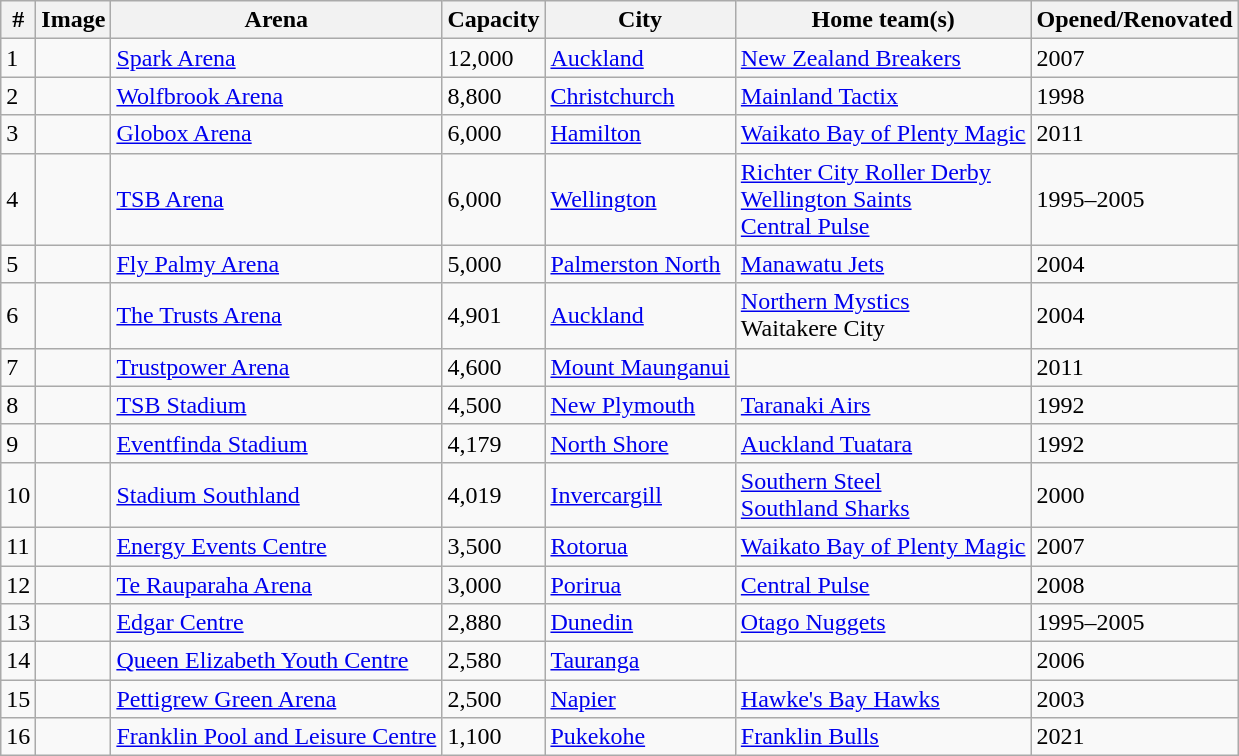<table class="wikitable sortable">
<tr>
<th>#</th>
<th>Image</th>
<th>Arena</th>
<th>Capacity</th>
<th>City</th>
<th>Home team(s)</th>
<th>Opened/Renovated</th>
</tr>
<tr>
<td>1</td>
<td></td>
<td><a href='#'>Spark Arena</a></td>
<td>12,000</td>
<td><a href='#'>Auckland</a></td>
<td><a href='#'>New Zealand Breakers</a></td>
<td>2007</td>
</tr>
<tr>
<td>2</td>
<td></td>
<td><a href='#'>Wolfbrook Arena</a></td>
<td>8,800</td>
<td><a href='#'>Christchurch</a></td>
<td><a href='#'>Mainland Tactix</a></td>
<td>1998</td>
</tr>
<tr>
<td>3</td>
<td></td>
<td><a href='#'>Globox Arena</a></td>
<td>6,000</td>
<td><a href='#'>Hamilton</a></td>
<td><a href='#'>Waikato Bay of Plenty Magic</a></td>
<td>2011</td>
</tr>
<tr>
<td>4</td>
<td></td>
<td><a href='#'>TSB Arena</a></td>
<td>6,000</td>
<td><a href='#'>Wellington</a></td>
<td><a href='#'>Richter City Roller Derby</a><br> <a href='#'>Wellington Saints</a><br> <a href='#'>Central Pulse</a></td>
<td>1995–2005</td>
</tr>
<tr>
<td>5</td>
<td></td>
<td><a href='#'>Fly Palmy Arena</a></td>
<td>5,000</td>
<td><a href='#'>Palmerston North</a></td>
<td><a href='#'>Manawatu Jets</a></td>
<td>2004</td>
</tr>
<tr>
<td>6</td>
<td></td>
<td><a href='#'>The Trusts Arena</a></td>
<td>4,901</td>
<td><a href='#'>Auckland</a></td>
<td><a href='#'>Northern Mystics</a><br> Waitakere City</td>
<td>2004</td>
</tr>
<tr>
<td>7</td>
<td></td>
<td><a href='#'>Trustpower Arena</a></td>
<td>4,600</td>
<td><a href='#'>Mount Maunganui</a></td>
<td></td>
<td>2011</td>
</tr>
<tr>
<td>8</td>
<td></td>
<td><a href='#'>TSB Stadium</a></td>
<td>4,500</td>
<td><a href='#'>New Plymouth</a></td>
<td><a href='#'>Taranaki Airs</a></td>
<td>1992</td>
</tr>
<tr>
<td>9</td>
<td></td>
<td><a href='#'>Eventfinda Stadium</a></td>
<td>4,179</td>
<td><a href='#'>North Shore</a></td>
<td><a href='#'>Auckland Tuatara</a></td>
<td>1992</td>
</tr>
<tr>
<td>10</td>
<td></td>
<td><a href='#'>Stadium Southland</a></td>
<td>4,019</td>
<td><a href='#'>Invercargill</a></td>
<td><a href='#'>Southern Steel</a><br> <a href='#'>Southland Sharks</a></td>
<td>2000</td>
</tr>
<tr>
<td>11</td>
<td></td>
<td><a href='#'>Energy Events Centre</a></td>
<td>3,500</td>
<td><a href='#'>Rotorua</a></td>
<td><a href='#'>Waikato Bay of Plenty Magic</a></td>
<td>2007</td>
</tr>
<tr>
<td>12</td>
<td></td>
<td><a href='#'>Te Rauparaha Arena</a></td>
<td>3,000</td>
<td><a href='#'>Porirua</a></td>
<td><a href='#'>Central Pulse</a></td>
<td>2008</td>
</tr>
<tr>
<td>13</td>
<td></td>
<td><a href='#'>Edgar Centre</a></td>
<td>2,880</td>
<td><a href='#'>Dunedin</a></td>
<td><a href='#'>Otago Nuggets</a></td>
<td>1995–2005</td>
</tr>
<tr>
<td>14</td>
<td></td>
<td><a href='#'>Queen Elizabeth Youth Centre</a></td>
<td>2,580</td>
<td><a href='#'>Tauranga</a></td>
<td></td>
<td>2006</td>
</tr>
<tr>
<td>15</td>
<td></td>
<td><a href='#'>Pettigrew Green Arena</a></td>
<td>2,500</td>
<td><a href='#'>Napier</a></td>
<td><a href='#'>Hawke's Bay Hawks</a></td>
<td>2003</td>
</tr>
<tr>
<td>16</td>
<td></td>
<td><a href='#'>Franklin Pool and Leisure Centre</a></td>
<td>1,100</td>
<td><a href='#'>Pukekohe</a></td>
<td><a href='#'>Franklin Bulls</a></td>
<td>2021</td>
</tr>
</table>
